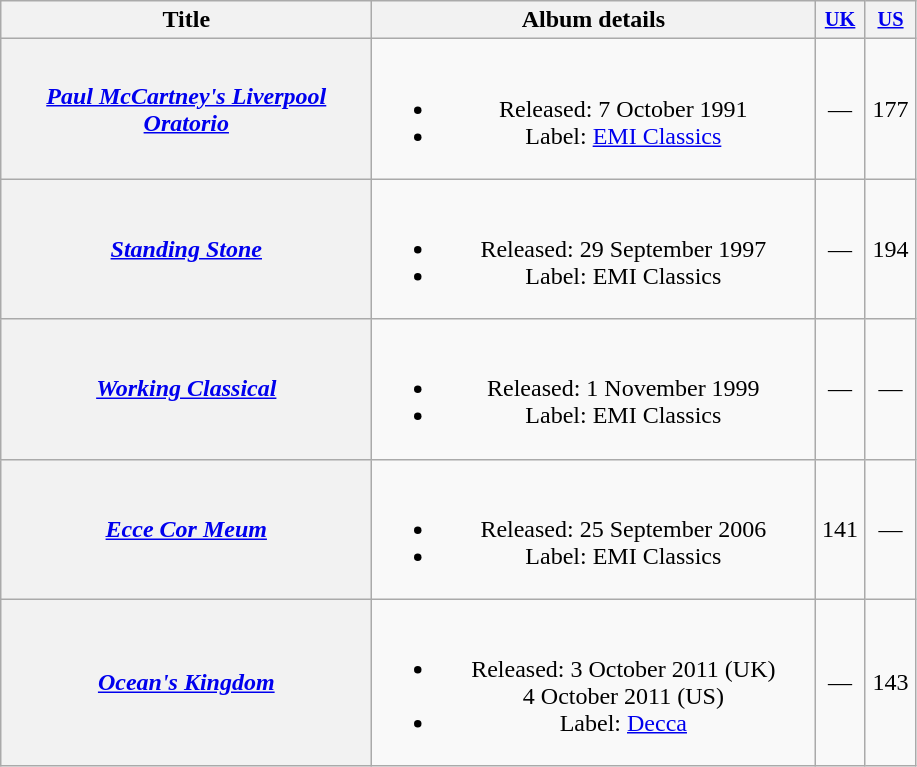<table class="wikitable plainrowheaders" style="text-align:center">
<tr>
<th scope="col" style="width:15em">Title</th>
<th scope="col" style="width:18em">Album details</th>
<th scope="col" style="width:2em;font-size:85%"><a href='#'>UK</a><br></th>
<th scope="col" style="width:2em;font-size:85%"><a href='#'>US</a><br></th>
</tr>
<tr>
<th scope="row"><em><a href='#'>Paul McCartney's Liverpool Oratorio</a></em> <br></th>
<td><br><ul><li>Released: 7 October 1991</li><li>Label: <a href='#'>EMI Classics</a></li></ul></td>
<td>—</td>
<td>177</td>
</tr>
<tr>
<th scope="row"><em><a href='#'>Standing Stone</a></em></th>
<td><br><ul><li>Released: 29 September 1997</li><li>Label: EMI Classics</li></ul></td>
<td>—</td>
<td>194</td>
</tr>
<tr>
<th scope="row"><em><a href='#'>Working Classical</a></em></th>
<td><br><ul><li>Released: 1 November 1999</li><li>Label: EMI Classics</li></ul></td>
<td>—</td>
<td>—</td>
</tr>
<tr>
<th scope="row"><em><a href='#'>Ecce Cor Meum</a></em></th>
<td><br><ul><li>Released: 25 September 2006</li><li>Label: EMI Classics</li></ul></td>
<td>141</td>
<td>—</td>
</tr>
<tr>
<th scope="row"><em><a href='#'>Ocean's Kingdom</a></em></th>
<td><br><ul><li>Released: 3 October 2011 (UK)<br>4 October 2011 (US)</li><li>Label: <a href='#'>Decca</a></li></ul></td>
<td>—</td>
<td>143</td>
</tr>
</table>
